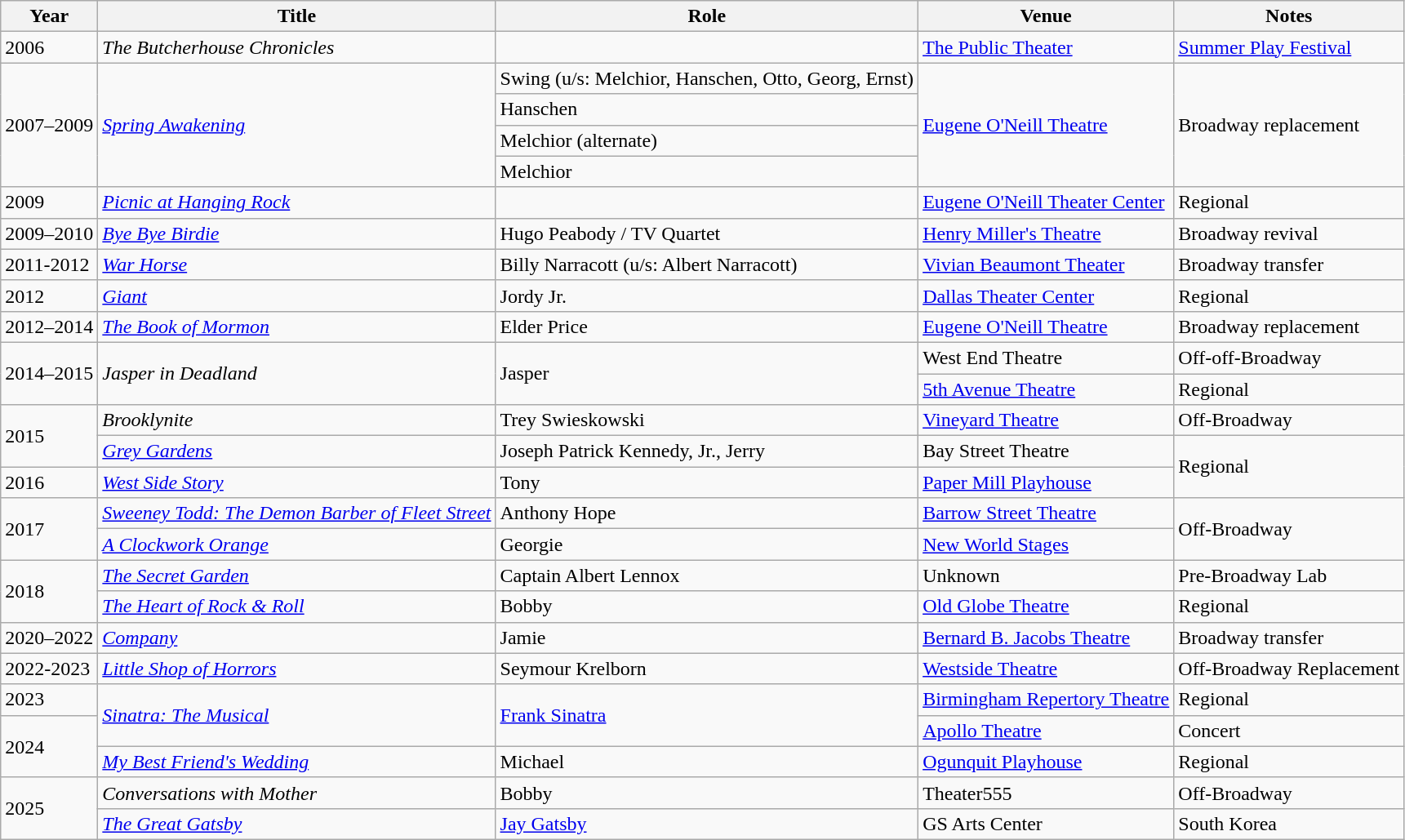<table class="wikitable sortable">
<tr>
<th>Year</th>
<th>Title</th>
<th>Role</th>
<th>Venue</th>
<th>Notes</th>
</tr>
<tr>
<td>2006</td>
<td><em>The Butcherhouse Chronicles</em></td>
<td></td>
<td><a href='#'>The Public Theater</a></td>
<td><a href='#'>Summer Play Festival</a></td>
</tr>
<tr>
<td rowspan="4">2007–2009</td>
<td rowspan="4"><a href='#'><em>Spring Awakening</em></a></td>
<td>Swing (u/s: Melchior, Hanschen, Otto, Georg, Ernst)</td>
<td rowspan=4><a href='#'>Eugene O'Neill Theatre</a></td>
<td rowspan=4>Broadway replacement</td>
</tr>
<tr>
<td>Hanschen</td>
</tr>
<tr>
<td>Melchior (alternate)</td>
</tr>
<tr>
<td>Melchior</td>
</tr>
<tr>
<td>2009</td>
<td><a href='#'><em>Picnic at Hanging Rock</em></a></td>
<td></td>
<td><a href='#'>Eugene O'Neill Theater Center</a></td>
<td>Regional</td>
</tr>
<tr>
<td>2009–2010</td>
<td><em><a href='#'>Bye Bye Birdie</a></em></td>
<td>Hugo Peabody / TV Quartet</td>
<td><a href='#'>Henry Miller's Theatre</a></td>
<td>Broadway revival</td>
</tr>
<tr>
<td>2011-2012</td>
<td><a href='#'><em>War Horse</em></a></td>
<td>Billy Narracott (u/s: Albert Narracott)</td>
<td><a href='#'>Vivian Beaumont Theater</a></td>
<td>Broadway transfer</td>
</tr>
<tr>
<td>2012</td>
<td><a href='#'><em>Giant</em></a></td>
<td>Jordy Jr.</td>
<td><a href='#'>Dallas Theater Center</a></td>
<td>Regional</td>
</tr>
<tr>
<td>2012–2014</td>
<td><a href='#'><em>The Book of Mormon</em></a></td>
<td>Elder Price</td>
<td><a href='#'>Eugene O'Neill Theatre</a></td>
<td>Broadway replacement</td>
</tr>
<tr>
<td rowspan="2">2014–2015</td>
<td rowspan="2"><em>Jasper in Deadland</em></td>
<td rowspan="2">Jasper</td>
<td>West End Theatre</td>
<td>Off-off-Broadway</td>
</tr>
<tr>
<td><a href='#'>5th Avenue Theatre</a></td>
<td>Regional</td>
</tr>
<tr>
<td rowspan=2>2015</td>
<td><em>Brooklynite</em></td>
<td>Trey Swieskowski</td>
<td><a href='#'>Vineyard Theatre</a></td>
<td>Off-Broadway</td>
</tr>
<tr>
<td><a href='#'><em>Grey Gardens</em></a></td>
<td>Joseph Patrick Kennedy, Jr., Jerry</td>
<td>Bay Street Theatre</td>
<td rowspan=2>Regional</td>
</tr>
<tr>
<td>2016</td>
<td><em><a href='#'>West Side Story</a></em></td>
<td>Tony</td>
<td><a href='#'>Paper Mill Playhouse</a></td>
</tr>
<tr>
<td rowspan=2>2017</td>
<td><em><a href='#'>Sweeney Todd: The Demon Barber of Fleet Street</a></em></td>
<td>Anthony Hope</td>
<td><a href='#'>Barrow Street Theatre</a></td>
<td rowspan=2>Off-Broadway</td>
</tr>
<tr>
<td><a href='#'><em>A Clockwork Orange</em></a></td>
<td>Georgie</td>
<td><a href='#'>New World Stages</a></td>
</tr>
<tr>
<td rowspan=2>2018</td>
<td><em><a href='#'>The Secret Garden</a></em></td>
<td>Captain Albert Lennox</td>
<td>Unknown</td>
<td>Pre-Broadway Lab</td>
</tr>
<tr>
<td><em><a href='#'>The Heart of Rock & Roll</a></em></td>
<td>Bobby</td>
<td><a href='#'>Old Globe Theatre</a></td>
<td>Regional</td>
</tr>
<tr>
<td>2020–2022</td>
<td><a href='#'><em>Company</em></a></td>
<td>Jamie</td>
<td><a href='#'>Bernard B. Jacobs Theatre</a></td>
<td>Broadway transfer</td>
</tr>
<tr>
<td>2022-2023</td>
<td><em><a href='#'>Little Shop of Horrors</a></em></td>
<td>Seymour Krelborn</td>
<td><a href='#'>Westside Theatre</a></td>
<td>Off-Broadway Replacement</td>
</tr>
<tr>
<td>2023</td>
<td rowspan=2><em><a href='#'>Sinatra: The Musical</a></em></td>
<td rowspan=2><a href='#'>Frank Sinatra</a></td>
<td><a href='#'>Birmingham Repertory Theatre</a></td>
<td>Regional</td>
</tr>
<tr>
<td rowspan=2>2024</td>
<td><a href='#'>Apollo Theatre</a></td>
<td>Concert</td>
</tr>
<tr>
<td><a href='#'><em>My Best Friend's Wedding</em></a></td>
<td>Michael</td>
<td><a href='#'>Ogunquit Playhouse</a></td>
<td>Regional</td>
</tr>
<tr>
<td rowspan=2>2025</td>
<td><em>Conversations with Mother</em></td>
<td>Bobby</td>
<td>Theater555</td>
<td>Off-Broadway</td>
</tr>
<tr>
<td><a href='#'><em>The Great Gatsby</em></a></td>
<td><a href='#'>Jay Gatsby</a></td>
<td>GS Arts Center</td>
<td>South Korea</td>
</tr>
</table>
